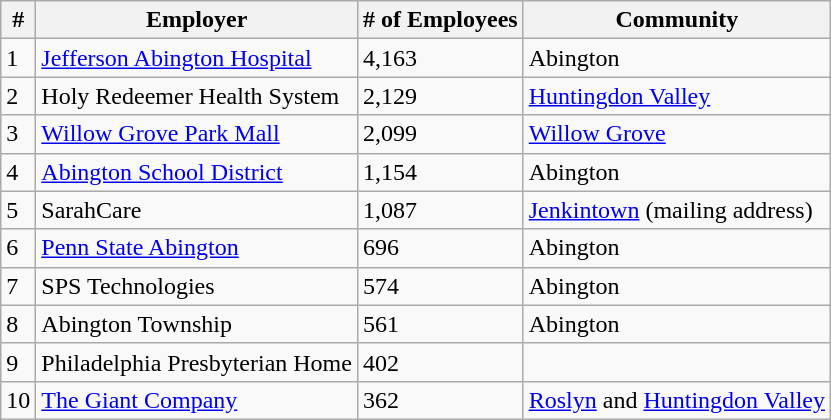<table class="wikitable">
<tr>
<th>#</th>
<th>Employer</th>
<th># of Employees</th>
<th>Community</th>
</tr>
<tr>
<td>1</td>
<td><a href='#'>Jefferson Abington Hospital</a></td>
<td>4,163</td>
<td>Abington</td>
</tr>
<tr>
<td>2</td>
<td>Holy Redeemer Health System</td>
<td>2,129</td>
<td><a href='#'>Huntingdon Valley</a></td>
</tr>
<tr>
<td>3</td>
<td><a href='#'>Willow Grove Park Mall</a></td>
<td>2,099</td>
<td><a href='#'>Willow Grove</a></td>
</tr>
<tr>
<td>4</td>
<td><a href='#'>Abington School District</a></td>
<td>1,154</td>
<td>Abington</td>
</tr>
<tr>
<td>5</td>
<td>SarahCare</td>
<td>1,087</td>
<td><a href='#'>Jenkintown</a> (mailing address)</td>
</tr>
<tr>
<td>6</td>
<td><a href='#'>Penn State Abington</a></td>
<td>696</td>
<td>Abington</td>
</tr>
<tr>
<td>7</td>
<td>SPS Technologies</td>
<td>574</td>
<td>Abington</td>
</tr>
<tr>
<td>8</td>
<td>Abington Township</td>
<td>561</td>
<td>Abington</td>
</tr>
<tr>
<td>9</td>
<td>Philadelphia Presbyterian Home</td>
<td>402</td>
<td></td>
</tr>
<tr>
<td>10</td>
<td><a href='#'>The Giant Company</a></td>
<td>362</td>
<td><a href='#'>Roslyn</a> and <a href='#'>Huntingdon Valley</a></td>
</tr>
</table>
